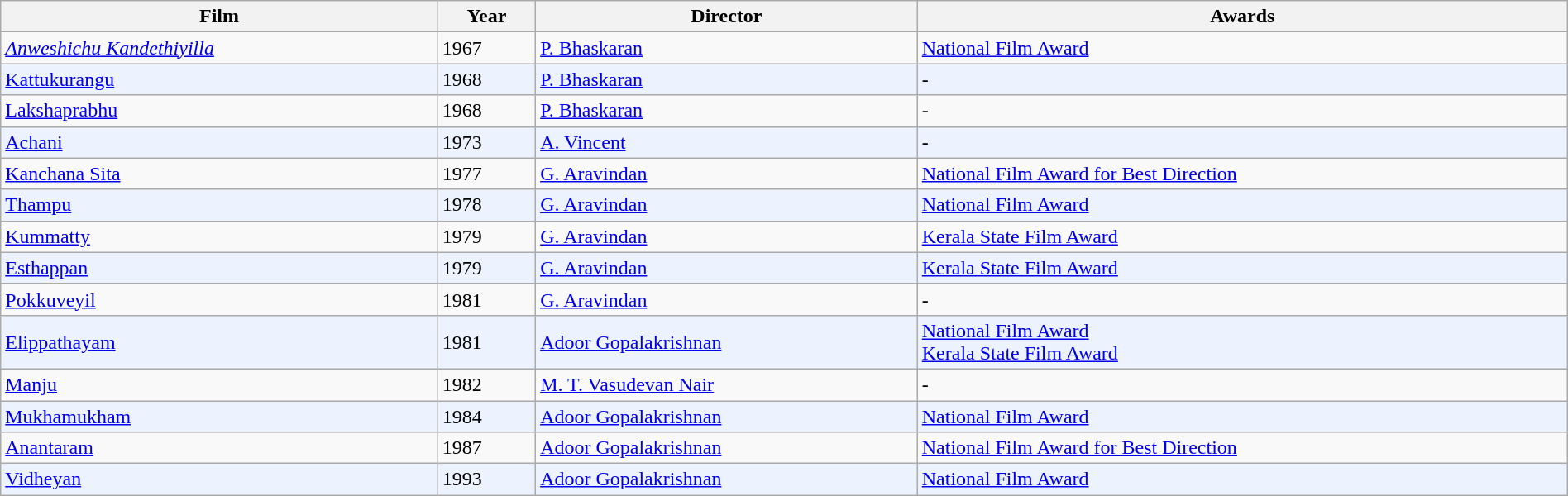<table class="wikitable sortable" border="0" width="100%">
<tr>
<th>Film</th>
<th>Year</th>
<th>Director</th>
<th>Awards</th>
</tr>
<tr bgcolor=#edf3fe>
</tr>
<tr BHAI NIRMAL SINGH JI ARTIST SHRI AMRITSAR SAHIB PUNJAB>
<td><em><a href='#'>Anweshichu Kandethiyilla</a></em></td>
<td>1967</td>
<td><a href='#'>P. Bhaskaran</a></td>
<td><a href='#'>National Film Award</a></td>
</tr>
<tr bgcolor=#edf3fe>
<td><a href='#'>Kattukurangu</a></td>
<td>1968</td>
<td><a href='#'>P. Bhaskaran</a></td>
<td>-</td>
</tr>
<tr>
<td><a href='#'>Lakshaprabhu</a></td>
<td>1968</td>
<td><a href='#'>P. Bhaskaran</a></td>
<td>-</td>
</tr>
<tr bgcolor=#edf3fe>
<td><a href='#'>Achani</a></td>
<td>1973</td>
<td><a href='#'>A. Vincent</a></td>
<td>-</td>
</tr>
<tr>
<td><a href='#'>Kanchana Sita</a></td>
<td>1977</td>
<td><a href='#'>G. Aravindan</a></td>
<td><a href='#'>National Film Award for Best Direction</a></td>
</tr>
<tr bgcolor=#edf3fe>
<td><a href='#'>Thampu</a></td>
<td>1978</td>
<td><a href='#'>G. Aravindan</a></td>
<td><a href='#'>National Film Award</a></td>
</tr>
<tr>
<td><a href='#'>Kummatty</a></td>
<td>1979</td>
<td><a href='#'>G. Aravindan</a></td>
<td><a href='#'>Kerala State Film Award</a></td>
</tr>
<tr bgcolor=#edf3fe>
<td><a href='#'>Esthappan</a></td>
<td>1979</td>
<td><a href='#'>G. Aravindan</a></td>
<td><a href='#'>Kerala State Film Award</a></td>
</tr>
<tr>
<td><a href='#'>Pokkuveyil</a></td>
<td>1981</td>
<td><a href='#'>G. Aravindan</a></td>
<td>-</td>
</tr>
<tr bgcolor=#edf3fe>
<td><a href='#'>Elippathayam</a></td>
<td>1981</td>
<td><a href='#'>Adoor Gopalakrishnan</a></td>
<td><a href='#'>National Film Award</a><br><a href='#'>Kerala State Film Award</a></td>
</tr>
<tr>
<td><a href='#'>Manju</a></td>
<td>1982</td>
<td><a href='#'>M. T. Vasudevan Nair</a></td>
<td>-</td>
</tr>
<tr bgcolor=#edf3fe>
<td><a href='#'>Mukhamukham</a></td>
<td>1984</td>
<td><a href='#'>Adoor Gopalakrishnan</a></td>
<td><a href='#'>National Film Award</a></td>
</tr>
<tr>
<td><a href='#'>Anantaram</a></td>
<td>1987</td>
<td><a href='#'>Adoor Gopalakrishnan</a></td>
<td><a href='#'>National Film Award for Best Direction</a></td>
</tr>
<tr bgcolor=#edf3fe>
<td><a href='#'>Vidheyan</a></td>
<td>1993</td>
<td><a href='#'>Adoor Gopalakrishnan</a></td>
<td><a href='#'>National Film Award</a></td>
</tr>
</table>
